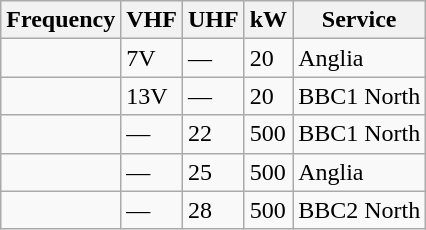<table class="wikitable sortable">
<tr>
<th>Frequency</th>
<th>VHF</th>
<th>UHF</th>
<th>kW</th>
<th>Service</th>
</tr>
<tr>
<td></td>
<td>7V</td>
<td>—</td>
<td>20</td>
<td>Anglia</td>
</tr>
<tr>
<td></td>
<td>13V</td>
<td>—</td>
<td>20</td>
<td>BBC1 North</td>
</tr>
<tr>
<td></td>
<td>—</td>
<td>22</td>
<td>500</td>
<td>BBC1 North</td>
</tr>
<tr>
<td></td>
<td>—</td>
<td>25</td>
<td>500</td>
<td>Anglia</td>
</tr>
<tr>
<td></td>
<td>—</td>
<td>28</td>
<td>500</td>
<td>BBC2 North</td>
</tr>
</table>
